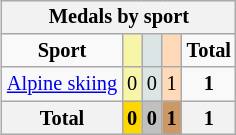<table class="wikitable" style="font-size:85%; float:right;clear:right;margin-left:0.5em;">
<tr style="background:#efefef;">
<th colspan=5>Medals by sport</th>
</tr>
<tr align=center>
<td><strong>Sport</strong></td>
<td bgcolor=#f7f6a8></td>
<td bgcolor=#dce5e5></td>
<td bgcolor=#ffdab9></td>
<td><strong>Total</strong></td>
</tr>
<tr align=center>
<td><a href='#'>Alpine skiing</a></td>
<td style="background:#F7F6A8;">0</td>
<td style="background:#DCE5E5;">0</td>
<td style="background:#FFDAB9;">1</td>
<td><strong>1</strong></td>
</tr>
<tr align=center>
<th>Total</th>
<th style="background:gold;">0</th>
<th style="background:silver;">0</th>
<th style="background:#c96;">1</th>
<th>1</th>
</tr>
</table>
